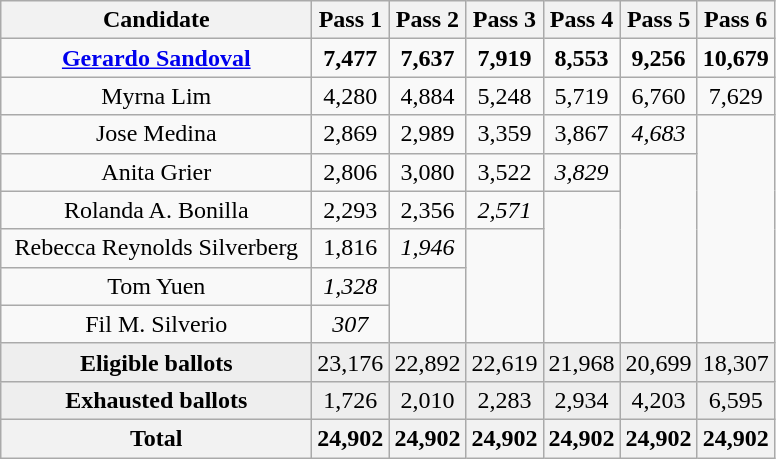<table class="wikitable" style="text-align: center;">
<tr>
<th width="200">Candidate</th>
<th>Pass 1</th>
<th>Pass 2</th>
<th>Pass 3</th>
<th>Pass 4</th>
<th>Pass 5</th>
<th>Pass 6</th>
</tr>
<tr>
<td><strong><a href='#'>Gerardo Sandoval</a></strong></td>
<td><strong>7,477</strong></td>
<td><strong>7,637</strong></td>
<td><strong>7,919</strong></td>
<td><strong>8,553</strong></td>
<td><strong>9,256</strong></td>
<td><strong>10,679</strong></td>
</tr>
<tr>
<td>Myrna Lim</td>
<td>4,280</td>
<td>4,884</td>
<td>5,248</td>
<td>5,719</td>
<td>6,760</td>
<td>7,629</td>
</tr>
<tr>
<td>Jose Medina</td>
<td>2,869</td>
<td>2,989</td>
<td>3,359</td>
<td>3,867</td>
<td><em>4,683</em></td>
<td rowspan="6"></td>
</tr>
<tr>
<td>Anita Grier</td>
<td>2,806</td>
<td>3,080</td>
<td>3,522</td>
<td><em>3,829</em></td>
<td rowspan="5"></td>
</tr>
<tr>
<td>Rolanda A. Bonilla</td>
<td>2,293</td>
<td>2,356</td>
<td><em>2,571</em></td>
<td rowspan="4"></td>
</tr>
<tr>
<td>Rebecca Reynolds Silverberg</td>
<td>1,816</td>
<td><em>1,946</em></td>
<td rowspan="3"></td>
</tr>
<tr>
<td>Tom Yuen</td>
<td><em>1,328</em></td>
<td rowspan="2"></td>
</tr>
<tr>
<td>Fil M. Silverio</td>
<td><em>307</em></td>
</tr>
<tr bgcolor="#EEEEEE">
<td><strong>Eligible ballots</strong></td>
<td>23,176</td>
<td>22,892</td>
<td>22,619</td>
<td>21,968</td>
<td>20,699</td>
<td>18,307</td>
</tr>
<tr bgcolor="#EEEEEE">
<td><strong>Exhausted ballots</strong></td>
<td>1,726</td>
<td>2,010</td>
<td>2,283</td>
<td>2,934</td>
<td>4,203</td>
<td>6,595</td>
</tr>
<tr>
<th scope="row">Total</th>
<th>24,902</th>
<th>24,902</th>
<th>24,902</th>
<th>24,902</th>
<th>24,902</th>
<th>24,902</th>
</tr>
</table>
